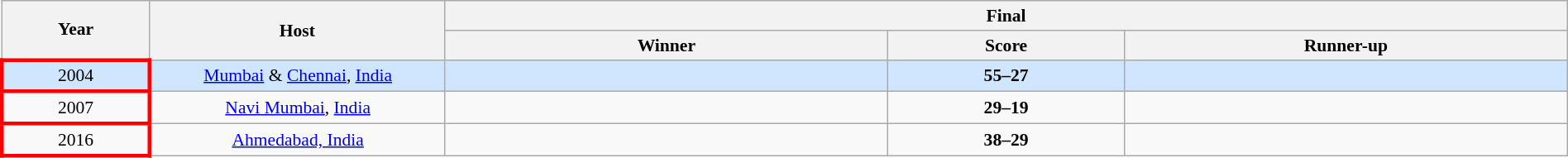<table class="wikitable" style="font-size:90%; width: 100%; text-align: center;">
<tr>
<th rowspan="2" width="5%">Year</th>
<th rowspan="2" width="10%">Host</th>
<th colspan="3">Final</th>
</tr>
<tr>
<th width="15%">Winner</th>
<th width="8%">Score</th>
<th width="15%">Runner-up</th>
</tr>
<tr style="background: #D0E6FF;">
<td style="border: 3px solid red">2004<br></td>
<td><a href='#'>Mumbai</a> & <a href='#'>Chennai</a>, <a href='#'>India</a></td>
<td></td>
<td><strong>55–27</strong></td>
<td></td>
</tr>
<tr>
<td style="border: 3px solid red">2007<br></td>
<td><a href='#'>Navi Mumbai</a>, <a href='#'>India</a></td>
<td></td>
<td><strong>29–19</strong></td>
<td></td>
</tr>
<tr>
<td style="border: 3px solid red">2016<br></td>
<td><a href='#'>Ahmedabad, India</a></td>
<td></td>
<td><strong>38–29</strong></td>
<td></td>
</tr>
</table>
